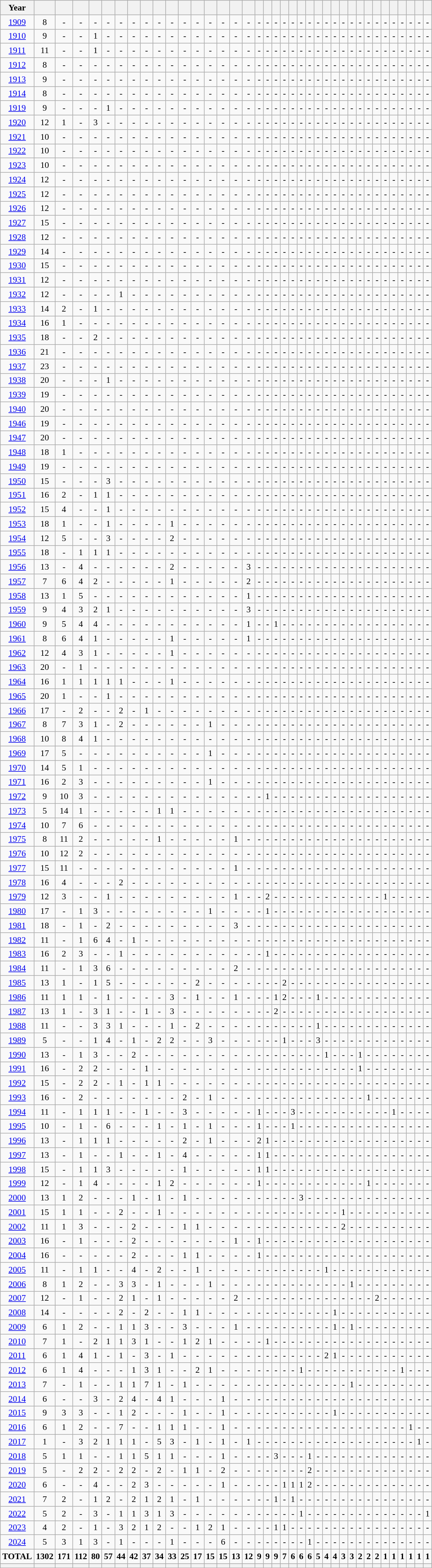<table class="wikitable sortable sort-under-center sticky-table-row1 mw-collapsible sticky-table-col1 mw-collapsed" style="text-align: center; font-size:90%;">
<tr>
<th>Year</th>
<th></th>
<th></th>
<th></th>
<th></th>
<th></th>
<th></th>
<th></th>
<th></th>
<th></th>
<th></th>
<th></th>
<th></th>
<th></th>
<th></th>
<th></th>
<th></th>
<th></th>
<th></th>
<th></th>
<th></th>
<th></th>
<th></th>
<th></th>
<th></th>
<th></th>
<th></th>
<th></th>
<th></th>
<th></th>
<th></th>
<th></th>
<th></th>
<th></th>
<th></th>
<th></th>
<th></th>
<th></th>
</tr>
<tr>
<td><a href='#'>1909</a></td>
<td>8</td>
<td>-</td>
<td>-</td>
<td>-</td>
<td>-</td>
<td>-</td>
<td>-</td>
<td>-</td>
<td>-</td>
<td>-</td>
<td>-</td>
<td>-</td>
<td>-</td>
<td>-</td>
<td>-</td>
<td>-</td>
<td>-</td>
<td>-</td>
<td>-</td>
<td>-</td>
<td>-</td>
<td>-</td>
<td>-</td>
<td>-</td>
<td>-</td>
<td>-</td>
<td>-</td>
<td>-</td>
<td>-</td>
<td>-</td>
<td>-</td>
<td>-</td>
<td>-</td>
<td>-</td>
<td>-</td>
<td>-</td>
<td>-</td>
</tr>
<tr>
<td><a href='#'>1910</a></td>
<td>9</td>
<td>-</td>
<td>-</td>
<td>1</td>
<td>-</td>
<td>-</td>
<td>-</td>
<td>-</td>
<td>-</td>
<td>-</td>
<td>-</td>
<td>-</td>
<td>-</td>
<td>-</td>
<td>-</td>
<td>-</td>
<td>-</td>
<td>-</td>
<td>-</td>
<td>-</td>
<td>-</td>
<td>-</td>
<td>-</td>
<td>-</td>
<td>-</td>
<td>-</td>
<td>-</td>
<td>-</td>
<td>-</td>
<td>-</td>
<td>-</td>
<td>-</td>
<td>-</td>
<td>-</td>
<td>-</td>
<td>-</td>
<td>-</td>
</tr>
<tr>
<td><a href='#'>1911</a></td>
<td>11</td>
<td>-</td>
<td>-</td>
<td>1</td>
<td>-</td>
<td>-</td>
<td>-</td>
<td>-</td>
<td>-</td>
<td>-</td>
<td>-</td>
<td>-</td>
<td>-</td>
<td>-</td>
<td>-</td>
<td>-</td>
<td>-</td>
<td>-</td>
<td>-</td>
<td>-</td>
<td>-</td>
<td>-</td>
<td>-</td>
<td>-</td>
<td>-</td>
<td>-</td>
<td>-</td>
<td>-</td>
<td>-</td>
<td>-</td>
<td>-</td>
<td>-</td>
<td>-</td>
<td>-</td>
<td>-</td>
<td>-</td>
<td>-</td>
</tr>
<tr>
<td><a href='#'>1912</a></td>
<td>8</td>
<td>-</td>
<td>-</td>
<td>-</td>
<td>-</td>
<td>-</td>
<td>-</td>
<td>-</td>
<td>-</td>
<td>-</td>
<td>-</td>
<td>-</td>
<td>-</td>
<td>-</td>
<td>-</td>
<td>-</td>
<td>-</td>
<td>-</td>
<td>-</td>
<td>-</td>
<td>-</td>
<td>-</td>
<td>-</td>
<td>-</td>
<td>-</td>
<td>-</td>
<td>-</td>
<td>-</td>
<td>-</td>
<td>-</td>
<td>-</td>
<td>-</td>
<td>-</td>
<td>-</td>
<td>-</td>
<td>-</td>
<td>-</td>
</tr>
<tr>
<td><a href='#'>1913</a></td>
<td>9</td>
<td>-</td>
<td>-</td>
<td>-</td>
<td>-</td>
<td>-</td>
<td>-</td>
<td>-</td>
<td>-</td>
<td>-</td>
<td>-</td>
<td>-</td>
<td>-</td>
<td>-</td>
<td>-</td>
<td>-</td>
<td>-</td>
<td>-</td>
<td>-</td>
<td>-</td>
<td>-</td>
<td>-</td>
<td>-</td>
<td>-</td>
<td>-</td>
<td>-</td>
<td>-</td>
<td>-</td>
<td>-</td>
<td>-</td>
<td>-</td>
<td>-</td>
<td>-</td>
<td>-</td>
<td>-</td>
<td>-</td>
<td>-</td>
</tr>
<tr>
<td><a href='#'>1914</a></td>
<td>8</td>
<td>-</td>
<td>-</td>
<td>-</td>
<td>-</td>
<td>-</td>
<td>-</td>
<td>-</td>
<td>-</td>
<td>-</td>
<td>-</td>
<td>-</td>
<td>-</td>
<td>-</td>
<td>-</td>
<td>-</td>
<td>-</td>
<td>-</td>
<td>-</td>
<td>-</td>
<td>-</td>
<td>-</td>
<td>-</td>
<td>-</td>
<td>-</td>
<td>-</td>
<td>-</td>
<td>-</td>
<td>-</td>
<td>-</td>
<td>-</td>
<td>-</td>
<td>-</td>
<td>-</td>
<td>-</td>
<td>-</td>
<td>-</td>
</tr>
<tr>
<td><a href='#'>1919</a></td>
<td>9</td>
<td>-</td>
<td>-</td>
<td>-</td>
<td>1</td>
<td>-</td>
<td>-</td>
<td>-</td>
<td>-</td>
<td>-</td>
<td>-</td>
<td>-</td>
<td>-</td>
<td>-</td>
<td>-</td>
<td>-</td>
<td>-</td>
<td>-</td>
<td>-</td>
<td>-</td>
<td>-</td>
<td>-</td>
<td>-</td>
<td>-</td>
<td>-</td>
<td>-</td>
<td>-</td>
<td>-</td>
<td>-</td>
<td>-</td>
<td>-</td>
<td>-</td>
<td>-</td>
<td>-</td>
<td>-</td>
<td>-</td>
<td>-</td>
</tr>
<tr>
<td><a href='#'>1920</a></td>
<td>12</td>
<td>1</td>
<td>-</td>
<td>3</td>
<td>-</td>
<td>-</td>
<td>-</td>
<td>-</td>
<td>-</td>
<td>-</td>
<td>-</td>
<td>-</td>
<td>-</td>
<td>-</td>
<td>-</td>
<td>-</td>
<td>-</td>
<td>-</td>
<td>-</td>
<td>-</td>
<td>-</td>
<td>-</td>
<td>-</td>
<td>-</td>
<td>-</td>
<td>-</td>
<td>-</td>
<td>-</td>
<td>-</td>
<td>-</td>
<td>-</td>
<td>-</td>
<td>-</td>
<td>-</td>
<td>-</td>
<td>-</td>
<td>-</td>
</tr>
<tr>
<td><a href='#'>1921</a></td>
<td>10</td>
<td>-</td>
<td>-</td>
<td>-</td>
<td>-</td>
<td>-</td>
<td>-</td>
<td>-</td>
<td>-</td>
<td>-</td>
<td>-</td>
<td>-</td>
<td>-</td>
<td>-</td>
<td>-</td>
<td>-</td>
<td>-</td>
<td>-</td>
<td>-</td>
<td>-</td>
<td>-</td>
<td>-</td>
<td>-</td>
<td>-</td>
<td>-</td>
<td>-</td>
<td>-</td>
<td>-</td>
<td>-</td>
<td>-</td>
<td>-</td>
<td>-</td>
<td>-</td>
<td>-</td>
<td>-</td>
<td>-</td>
<td>-</td>
</tr>
<tr>
<td><a href='#'>1922</a></td>
<td>10</td>
<td>-</td>
<td>-</td>
<td>-</td>
<td>-</td>
<td>-</td>
<td>-</td>
<td>-</td>
<td>-</td>
<td>-</td>
<td>-</td>
<td>-</td>
<td>-</td>
<td>-</td>
<td>-</td>
<td>-</td>
<td>-</td>
<td>-</td>
<td>-</td>
<td>-</td>
<td>-</td>
<td>-</td>
<td>-</td>
<td>-</td>
<td>-</td>
<td>-</td>
<td>-</td>
<td>-</td>
<td>-</td>
<td>-</td>
<td>-</td>
<td>-</td>
<td>-</td>
<td>-</td>
<td>-</td>
<td>-</td>
<td>-</td>
</tr>
<tr>
<td><a href='#'>1923</a></td>
<td>10</td>
<td>-</td>
<td>-</td>
<td>-</td>
<td>-</td>
<td>-</td>
<td>-</td>
<td>-</td>
<td>-</td>
<td>-</td>
<td>-</td>
<td>-</td>
<td>-</td>
<td>-</td>
<td>-</td>
<td>-</td>
<td>-</td>
<td>-</td>
<td>-</td>
<td>-</td>
<td>-</td>
<td>-</td>
<td>-</td>
<td>-</td>
<td>-</td>
<td>-</td>
<td>-</td>
<td>-</td>
<td>-</td>
<td>-</td>
<td>-</td>
<td>-</td>
<td>-</td>
<td>-</td>
<td>-</td>
<td>-</td>
<td>-</td>
</tr>
<tr>
<td><a href='#'>1924</a></td>
<td>12</td>
<td>-</td>
<td>-</td>
<td>-</td>
<td>-</td>
<td>-</td>
<td>-</td>
<td>-</td>
<td>-</td>
<td>-</td>
<td>-</td>
<td>-</td>
<td>-</td>
<td>-</td>
<td>-</td>
<td>-</td>
<td>-</td>
<td>-</td>
<td>-</td>
<td>-</td>
<td>-</td>
<td>-</td>
<td>-</td>
<td>-</td>
<td>-</td>
<td>-</td>
<td>-</td>
<td>-</td>
<td>-</td>
<td>-</td>
<td>-</td>
<td>-</td>
<td>-</td>
<td>-</td>
<td>-</td>
<td>-</td>
<td>-</td>
</tr>
<tr>
<td><a href='#'>1925</a></td>
<td>12</td>
<td>-</td>
<td>-</td>
<td>-</td>
<td>-</td>
<td>-</td>
<td>-</td>
<td>-</td>
<td>-</td>
<td>-</td>
<td>-</td>
<td>-</td>
<td>-</td>
<td>-</td>
<td>-</td>
<td>-</td>
<td>-</td>
<td>-</td>
<td>-</td>
<td>-</td>
<td>-</td>
<td>-</td>
<td>-</td>
<td>-</td>
<td>-</td>
<td>-</td>
<td>-</td>
<td>-</td>
<td>-</td>
<td>-</td>
<td>-</td>
<td>-</td>
<td>-</td>
<td>-</td>
<td>-</td>
<td>-</td>
<td>-</td>
</tr>
<tr>
<td><a href='#'>1926</a></td>
<td>12</td>
<td>-</td>
<td>-</td>
<td>-</td>
<td>-</td>
<td>-</td>
<td>-</td>
<td>-</td>
<td>-</td>
<td>-</td>
<td>-</td>
<td>-</td>
<td>-</td>
<td>-</td>
<td>-</td>
<td>-</td>
<td>-</td>
<td>-</td>
<td>-</td>
<td>-</td>
<td>-</td>
<td>-</td>
<td>-</td>
<td>-</td>
<td>-</td>
<td>-</td>
<td>-</td>
<td>-</td>
<td>-</td>
<td>-</td>
<td>-</td>
<td>-</td>
<td>-</td>
<td>-</td>
<td>-</td>
<td>-</td>
<td>-</td>
</tr>
<tr>
<td><a href='#'>1927</a></td>
<td>15</td>
<td>-</td>
<td>-</td>
<td>-</td>
<td>-</td>
<td>-</td>
<td>-</td>
<td>-</td>
<td>-</td>
<td>-</td>
<td>-</td>
<td>-</td>
<td>-</td>
<td>-</td>
<td>-</td>
<td>-</td>
<td>-</td>
<td>-</td>
<td>-</td>
<td>-</td>
<td>-</td>
<td>-</td>
<td>-</td>
<td>-</td>
<td>-</td>
<td>-</td>
<td>-</td>
<td>-</td>
<td>-</td>
<td>-</td>
<td>-</td>
<td>-</td>
<td>-</td>
<td>-</td>
<td>-</td>
<td>-</td>
<td>-</td>
</tr>
<tr>
<td><a href='#'>1928</a></td>
<td>12</td>
<td>-</td>
<td>-</td>
<td>-</td>
<td>-</td>
<td>-</td>
<td>-</td>
<td>-</td>
<td>-</td>
<td>-</td>
<td>-</td>
<td>-</td>
<td>-</td>
<td>-</td>
<td>-</td>
<td>-</td>
<td>-</td>
<td>-</td>
<td>-</td>
<td>-</td>
<td>-</td>
<td>-</td>
<td>-</td>
<td>-</td>
<td>-</td>
<td>-</td>
<td>-</td>
<td>-</td>
<td>-</td>
<td>-</td>
<td>-</td>
<td>-</td>
<td>-</td>
<td>-</td>
<td>-</td>
<td>-</td>
<td>-</td>
</tr>
<tr>
<td><a href='#'>1929</a></td>
<td>14</td>
<td>-</td>
<td>-</td>
<td>-</td>
<td>-</td>
<td>-</td>
<td>-</td>
<td>-</td>
<td>-</td>
<td>-</td>
<td>-</td>
<td>-</td>
<td>-</td>
<td>-</td>
<td>-</td>
<td>-</td>
<td>-</td>
<td>-</td>
<td>-</td>
<td>-</td>
<td>-</td>
<td>-</td>
<td>-</td>
<td>-</td>
<td>-</td>
<td>-</td>
<td>-</td>
<td>-</td>
<td>-</td>
<td>-</td>
<td>-</td>
<td>-</td>
<td>-</td>
<td>-</td>
<td>-</td>
<td>-</td>
<td>-</td>
</tr>
<tr>
<td><a href='#'>1930</a></td>
<td>15</td>
<td>-</td>
<td>-</td>
<td>-</td>
<td>-</td>
<td>-</td>
<td>-</td>
<td>-</td>
<td>-</td>
<td>-</td>
<td>-</td>
<td>-</td>
<td>-</td>
<td>-</td>
<td>-</td>
<td>-</td>
<td>-</td>
<td>-</td>
<td>-</td>
<td>-</td>
<td>-</td>
<td>-</td>
<td>-</td>
<td>-</td>
<td>-</td>
<td>-</td>
<td>-</td>
<td>-</td>
<td>-</td>
<td>-</td>
<td>-</td>
<td>-</td>
<td>-</td>
<td>-</td>
<td>-</td>
<td>-</td>
<td>-</td>
</tr>
<tr>
<td><a href='#'>1931</a></td>
<td>12</td>
<td>-</td>
<td>-</td>
<td>-</td>
<td>-</td>
<td>-</td>
<td>-</td>
<td>-</td>
<td>-</td>
<td>-</td>
<td>-</td>
<td>-</td>
<td>-</td>
<td>-</td>
<td>-</td>
<td>-</td>
<td>-</td>
<td>-</td>
<td>-</td>
<td>-</td>
<td>-</td>
<td>-</td>
<td>-</td>
<td>-</td>
<td>-</td>
<td>-</td>
<td>-</td>
<td>-</td>
<td>-</td>
<td>-</td>
<td>-</td>
<td>-</td>
<td>-</td>
<td>-</td>
<td>-</td>
<td>-</td>
<td>-</td>
</tr>
<tr>
<td><a href='#'>1932</a></td>
<td>12</td>
<td>-</td>
<td>-</td>
<td>-</td>
<td>-</td>
<td>1</td>
<td>-</td>
<td>-</td>
<td>-</td>
<td>-</td>
<td>-</td>
<td>-</td>
<td>-</td>
<td>-</td>
<td>-</td>
<td>-</td>
<td>-</td>
<td>-</td>
<td>-</td>
<td>-</td>
<td>-</td>
<td>-</td>
<td>-</td>
<td>-</td>
<td>-</td>
<td>-</td>
<td>-</td>
<td>-</td>
<td>-</td>
<td>-</td>
<td>-</td>
<td>-</td>
<td>-</td>
<td>-</td>
<td>-</td>
<td>-</td>
<td>-</td>
</tr>
<tr>
<td><a href='#'>1933</a></td>
<td>14</td>
<td>2</td>
<td>-</td>
<td>1</td>
<td>-</td>
<td>-</td>
<td>-</td>
<td>-</td>
<td>-</td>
<td>-</td>
<td>-</td>
<td>-</td>
<td>-</td>
<td>-</td>
<td>-</td>
<td>-</td>
<td>-</td>
<td>-</td>
<td>-</td>
<td>-</td>
<td>-</td>
<td>-</td>
<td>-</td>
<td>-</td>
<td>-</td>
<td>-</td>
<td>-</td>
<td>-</td>
<td>-</td>
<td>-</td>
<td>-</td>
<td>-</td>
<td>-</td>
<td>-</td>
<td>-</td>
<td>-</td>
<td>-</td>
</tr>
<tr>
<td><a href='#'>1934</a></td>
<td>16</td>
<td>1</td>
<td>-</td>
<td>-</td>
<td>-</td>
<td>-</td>
<td>-</td>
<td>-</td>
<td>-</td>
<td>-</td>
<td>-</td>
<td>-</td>
<td>-</td>
<td>-</td>
<td>-</td>
<td>-</td>
<td>-</td>
<td>-</td>
<td>-</td>
<td>-</td>
<td>-</td>
<td>-</td>
<td>-</td>
<td>-</td>
<td>-</td>
<td>-</td>
<td>-</td>
<td>-</td>
<td>-</td>
<td>-</td>
<td>-</td>
<td>-</td>
<td>-</td>
<td>-</td>
<td>-</td>
<td>-</td>
<td>-</td>
</tr>
<tr>
<td><a href='#'>1935</a></td>
<td>18</td>
<td>-</td>
<td>-</td>
<td>2</td>
<td>-</td>
<td>-</td>
<td>-</td>
<td>-</td>
<td>-</td>
<td>-</td>
<td>-</td>
<td>-</td>
<td>-</td>
<td>-</td>
<td>-</td>
<td>-</td>
<td>-</td>
<td>-</td>
<td>-</td>
<td>-</td>
<td>-</td>
<td>-</td>
<td>-</td>
<td>-</td>
<td>-</td>
<td>-</td>
<td>-</td>
<td>-</td>
<td>-</td>
<td>-</td>
<td>-</td>
<td>-</td>
<td>-</td>
<td>-</td>
<td>-</td>
<td>-</td>
<td>-</td>
</tr>
<tr>
<td><a href='#'>1936</a></td>
<td>21</td>
<td>-</td>
<td>-</td>
<td>-</td>
<td>-</td>
<td>-</td>
<td>-</td>
<td>-</td>
<td>-</td>
<td>-</td>
<td>-</td>
<td>-</td>
<td>-</td>
<td>-</td>
<td>-</td>
<td>-</td>
<td>-</td>
<td>-</td>
<td>-</td>
<td>-</td>
<td>-</td>
<td>-</td>
<td>-</td>
<td>-</td>
<td>-</td>
<td>-</td>
<td>-</td>
<td>-</td>
<td>-</td>
<td>-</td>
<td>-</td>
<td>-</td>
<td>-</td>
<td>-</td>
<td>-</td>
<td>-</td>
<td>-</td>
</tr>
<tr>
<td><a href='#'>1937</a></td>
<td>23</td>
<td>-</td>
<td>-</td>
<td>-</td>
<td>-</td>
<td>-</td>
<td>-</td>
<td>-</td>
<td>-</td>
<td>-</td>
<td>-</td>
<td>-</td>
<td>-</td>
<td>-</td>
<td>-</td>
<td>-</td>
<td>-</td>
<td>-</td>
<td>-</td>
<td>-</td>
<td>-</td>
<td>-</td>
<td>-</td>
<td>-</td>
<td>-</td>
<td>-</td>
<td>-</td>
<td>-</td>
<td>-</td>
<td>-</td>
<td>-</td>
<td>-</td>
<td>-</td>
<td>-</td>
<td>-</td>
<td>-</td>
<td>-</td>
</tr>
<tr>
<td><a href='#'>1938</a></td>
<td>20</td>
<td>-</td>
<td>-</td>
<td>-</td>
<td>1</td>
<td>-</td>
<td>-</td>
<td>-</td>
<td>-</td>
<td>-</td>
<td>-</td>
<td>-</td>
<td>-</td>
<td>-</td>
<td>-</td>
<td>-</td>
<td>-</td>
<td>-</td>
<td>-</td>
<td>-</td>
<td>-</td>
<td>-</td>
<td>-</td>
<td>-</td>
<td>-</td>
<td>-</td>
<td>-</td>
<td>-</td>
<td>-</td>
<td>-</td>
<td>-</td>
<td>-</td>
<td>-</td>
<td>-</td>
<td>-</td>
<td>-</td>
<td>-</td>
</tr>
<tr>
<td><a href='#'>1939</a></td>
<td>19</td>
<td>-</td>
<td>-</td>
<td>-</td>
<td>-</td>
<td>-</td>
<td>-</td>
<td>-</td>
<td>-</td>
<td>-</td>
<td>-</td>
<td>-</td>
<td>-</td>
<td>-</td>
<td>-</td>
<td>-</td>
<td>-</td>
<td>-</td>
<td>-</td>
<td>-</td>
<td>-</td>
<td>-</td>
<td>-</td>
<td>-</td>
<td>-</td>
<td>-</td>
<td>-</td>
<td>-</td>
<td>-</td>
<td>-</td>
<td>-</td>
<td>-</td>
<td>-</td>
<td>-</td>
<td>-</td>
<td>-</td>
<td>-</td>
</tr>
<tr>
<td><a href='#'>1940</a></td>
<td>20</td>
<td>-</td>
<td>-</td>
<td>-</td>
<td>-</td>
<td>-</td>
<td>-</td>
<td>-</td>
<td>-</td>
<td>-</td>
<td>-</td>
<td>-</td>
<td>-</td>
<td>-</td>
<td>-</td>
<td>-</td>
<td>-</td>
<td>-</td>
<td>-</td>
<td>-</td>
<td>-</td>
<td>-</td>
<td>-</td>
<td>-</td>
<td>-</td>
<td>-</td>
<td>-</td>
<td>-</td>
<td>-</td>
<td>-</td>
<td>-</td>
<td>-</td>
<td>-</td>
<td>-</td>
<td>-</td>
<td>-</td>
<td>-</td>
</tr>
<tr>
<td><a href='#'>1946</a></td>
<td>19</td>
<td>-</td>
<td>-</td>
<td>-</td>
<td>-</td>
<td>-</td>
<td>-</td>
<td>-</td>
<td>-</td>
<td>-</td>
<td>-</td>
<td>-</td>
<td>-</td>
<td>-</td>
<td>-</td>
<td>-</td>
<td>-</td>
<td>-</td>
<td>-</td>
<td>-</td>
<td>-</td>
<td>-</td>
<td>-</td>
<td>-</td>
<td>-</td>
<td>-</td>
<td>-</td>
<td>-</td>
<td>-</td>
<td>-</td>
<td>-</td>
<td>-</td>
<td>-</td>
<td>-</td>
<td>-</td>
<td>-</td>
<td>-</td>
</tr>
<tr>
<td><a href='#'>1947</a></td>
<td>20</td>
<td>-</td>
<td>-</td>
<td>-</td>
<td>-</td>
<td>-</td>
<td>-</td>
<td>-</td>
<td>-</td>
<td>-</td>
<td>-</td>
<td>-</td>
<td>-</td>
<td>-</td>
<td>-</td>
<td>-</td>
<td>-</td>
<td>-</td>
<td>-</td>
<td>-</td>
<td>-</td>
<td>-</td>
<td>-</td>
<td>-</td>
<td>-</td>
<td>-</td>
<td>-</td>
<td>-</td>
<td>-</td>
<td>-</td>
<td>-</td>
<td>-</td>
<td>-</td>
<td>-</td>
<td>-</td>
<td>-</td>
<td>-</td>
</tr>
<tr>
<td><a href='#'>1948</a></td>
<td>18</td>
<td>1</td>
<td>-</td>
<td>-</td>
<td>-</td>
<td>-</td>
<td>-</td>
<td>-</td>
<td>-</td>
<td>-</td>
<td>-</td>
<td>-</td>
<td>-</td>
<td>-</td>
<td>-</td>
<td>-</td>
<td>-</td>
<td>-</td>
<td>-</td>
<td>-</td>
<td>-</td>
<td>-</td>
<td>-</td>
<td>-</td>
<td>-</td>
<td>-</td>
<td>-</td>
<td>-</td>
<td>-</td>
<td>-</td>
<td>-</td>
<td>-</td>
<td>-</td>
<td>-</td>
<td>-</td>
<td>-</td>
<td>-</td>
</tr>
<tr>
<td><a href='#'>1949</a></td>
<td>19</td>
<td>-</td>
<td>-</td>
<td>-</td>
<td>-</td>
<td>-</td>
<td>-</td>
<td>-</td>
<td>-</td>
<td>-</td>
<td>-</td>
<td>-</td>
<td>-</td>
<td>-</td>
<td>-</td>
<td>-</td>
<td>-</td>
<td>-</td>
<td>-</td>
<td>-</td>
<td>-</td>
<td>-</td>
<td>-</td>
<td>-</td>
<td>-</td>
<td>-</td>
<td>-</td>
<td>-</td>
<td>-</td>
<td>-</td>
<td>-</td>
<td>-</td>
<td>-</td>
<td>-</td>
<td>-</td>
<td>-</td>
<td>-</td>
</tr>
<tr>
<td><a href='#'>1950</a></td>
<td>15</td>
<td>-</td>
<td>-</td>
<td>-</td>
<td>3</td>
<td>-</td>
<td>-</td>
<td>-</td>
<td>-</td>
<td>-</td>
<td>-</td>
<td>-</td>
<td>-</td>
<td>-</td>
<td>-</td>
<td>-</td>
<td>-</td>
<td>-</td>
<td>-</td>
<td>-</td>
<td>-</td>
<td>-</td>
<td>-</td>
<td>-</td>
<td>-</td>
<td>-</td>
<td>-</td>
<td>-</td>
<td>-</td>
<td>-</td>
<td>-</td>
<td>-</td>
<td>-</td>
<td>-</td>
<td>-</td>
<td>-</td>
<td>-</td>
</tr>
<tr>
<td><a href='#'>1951</a></td>
<td>16</td>
<td>2</td>
<td>-</td>
<td>1</td>
<td>1</td>
<td>-</td>
<td>-</td>
<td>-</td>
<td>-</td>
<td>-</td>
<td>-</td>
<td>-</td>
<td>-</td>
<td>-</td>
<td>-</td>
<td>-</td>
<td>-</td>
<td>-</td>
<td>-</td>
<td>-</td>
<td>-</td>
<td>-</td>
<td>-</td>
<td>-</td>
<td>-</td>
<td>-</td>
<td>-</td>
<td>-</td>
<td>-</td>
<td>-</td>
<td>-</td>
<td>-</td>
<td>-</td>
<td>-</td>
<td>-</td>
<td>-</td>
<td>-</td>
</tr>
<tr>
<td><a href='#'>1952</a></td>
<td>15</td>
<td>4</td>
<td>-</td>
<td>-</td>
<td>1</td>
<td>-</td>
<td>-</td>
<td>-</td>
<td>-</td>
<td>-</td>
<td>-</td>
<td>-</td>
<td>-</td>
<td>-</td>
<td>-</td>
<td>-</td>
<td>-</td>
<td>-</td>
<td>-</td>
<td>-</td>
<td>-</td>
<td>-</td>
<td>-</td>
<td>-</td>
<td>-</td>
<td>-</td>
<td>-</td>
<td>-</td>
<td>-</td>
<td>-</td>
<td>-</td>
<td>-</td>
<td>-</td>
<td>-</td>
<td>-</td>
<td>-</td>
<td>-</td>
</tr>
<tr>
<td><a href='#'>1953</a></td>
<td>18</td>
<td>1</td>
<td>-</td>
<td>-</td>
<td>1</td>
<td>-</td>
<td>-</td>
<td>-</td>
<td>-</td>
<td>1</td>
<td>-</td>
<td>-</td>
<td>-</td>
<td>-</td>
<td>-</td>
<td>-</td>
<td>-</td>
<td>-</td>
<td>-</td>
<td>-</td>
<td>-</td>
<td>-</td>
<td>-</td>
<td>-</td>
<td>-</td>
<td>-</td>
<td>-</td>
<td>-</td>
<td>-</td>
<td>-</td>
<td>-</td>
<td>-</td>
<td>-</td>
<td>-</td>
<td>-</td>
<td>-</td>
<td>-</td>
</tr>
<tr>
<td><a href='#'>1954</a></td>
<td>12</td>
<td>5</td>
<td>-</td>
<td>-</td>
<td>3</td>
<td>-</td>
<td>-</td>
<td>-</td>
<td>-</td>
<td>2</td>
<td>-</td>
<td>-</td>
<td>-</td>
<td>-</td>
<td>-</td>
<td>-</td>
<td>-</td>
<td>-</td>
<td>-</td>
<td>-</td>
<td>-</td>
<td>-</td>
<td>-</td>
<td>-</td>
<td>-</td>
<td>-</td>
<td>-</td>
<td>-</td>
<td>-</td>
<td>-</td>
<td>-</td>
<td>-</td>
<td>-</td>
<td>-</td>
<td>-</td>
<td>-</td>
<td>-</td>
</tr>
<tr>
<td><a href='#'>1955</a></td>
<td>18</td>
<td>-</td>
<td>1</td>
<td>1</td>
<td>1</td>
<td>-</td>
<td>-</td>
<td>-</td>
<td>-</td>
<td>-</td>
<td>-</td>
<td>-</td>
<td>-</td>
<td>-</td>
<td>-</td>
<td>-</td>
<td>-</td>
<td>-</td>
<td>-</td>
<td>-</td>
<td>-</td>
<td>-</td>
<td>-</td>
<td>-</td>
<td>-</td>
<td>-</td>
<td>-</td>
<td>-</td>
<td>-</td>
<td>-</td>
<td>-</td>
<td>-</td>
<td>-</td>
<td>-</td>
<td>-</td>
<td>-</td>
<td>-</td>
</tr>
<tr>
<td><a href='#'>1956</a></td>
<td>13</td>
<td>-</td>
<td>4</td>
<td>-</td>
<td>-</td>
<td>-</td>
<td>-</td>
<td>-</td>
<td>-</td>
<td>2</td>
<td>-</td>
<td>-</td>
<td>-</td>
<td>-</td>
<td>-</td>
<td>3</td>
<td>-</td>
<td>-</td>
<td>-</td>
<td>-</td>
<td>-</td>
<td>-</td>
<td>-</td>
<td>-</td>
<td>-</td>
<td>-</td>
<td>-</td>
<td>-</td>
<td>-</td>
<td>-</td>
<td>-</td>
<td>-</td>
<td>-</td>
<td>-</td>
<td>-</td>
<td>-</td>
<td>-</td>
</tr>
<tr>
<td><a href='#'>1957</a></td>
<td>7</td>
<td>6</td>
<td>4</td>
<td>2</td>
<td>-</td>
<td>-</td>
<td>-</td>
<td>-</td>
<td>-</td>
<td>1</td>
<td>-</td>
<td>-</td>
<td>-</td>
<td>-</td>
<td>-</td>
<td>2</td>
<td>-</td>
<td>-</td>
<td>-</td>
<td>-</td>
<td>-</td>
<td>-</td>
<td>-</td>
<td>-</td>
<td>-</td>
<td>-</td>
<td>-</td>
<td>-</td>
<td>-</td>
<td>-</td>
<td>-</td>
<td>-</td>
<td>-</td>
<td>-</td>
<td>-</td>
<td>-</td>
<td>-</td>
</tr>
<tr>
<td><a href='#'>1958</a></td>
<td>13</td>
<td>1</td>
<td>5</td>
<td>-</td>
<td>-</td>
<td>-</td>
<td>-</td>
<td>-</td>
<td>-</td>
<td>-</td>
<td>-</td>
<td>-</td>
<td>-</td>
<td>-</td>
<td>-</td>
<td>1</td>
<td>-</td>
<td>-</td>
<td>-</td>
<td>-</td>
<td>-</td>
<td>-</td>
<td>-</td>
<td>-</td>
<td>-</td>
<td>-</td>
<td>-</td>
<td>-</td>
<td>-</td>
<td>-</td>
<td>-</td>
<td>-</td>
<td>-</td>
<td>-</td>
<td>-</td>
<td>-</td>
<td>-</td>
</tr>
<tr>
<td><a href='#'>1959</a></td>
<td>9</td>
<td>4</td>
<td>3</td>
<td>2</td>
<td>1</td>
<td>-</td>
<td>-</td>
<td>-</td>
<td>-</td>
<td>-</td>
<td>-</td>
<td>-</td>
<td>-</td>
<td>-</td>
<td>-</td>
<td>3</td>
<td>-</td>
<td>-</td>
<td>-</td>
<td>-</td>
<td>-</td>
<td>-</td>
<td>-</td>
<td>-</td>
<td>-</td>
<td>-</td>
<td>-</td>
<td>-</td>
<td>-</td>
<td>-</td>
<td>-</td>
<td>-</td>
<td>-</td>
<td>-</td>
<td>-</td>
<td>-</td>
<td>-</td>
</tr>
<tr>
<td><a href='#'>1960</a></td>
<td>9</td>
<td>5</td>
<td>4</td>
<td>4</td>
<td>-</td>
<td>-</td>
<td>-</td>
<td>-</td>
<td>-</td>
<td>-</td>
<td>-</td>
<td>-</td>
<td>-</td>
<td>-</td>
<td>-</td>
<td>1</td>
<td>-</td>
<td>-</td>
<td>1</td>
<td>-</td>
<td>-</td>
<td>-</td>
<td>-</td>
<td>-</td>
<td>-</td>
<td>-</td>
<td>-</td>
<td>-</td>
<td>-</td>
<td>-</td>
<td>-</td>
<td>-</td>
<td>-</td>
<td>-</td>
<td>-</td>
<td>-</td>
<td>-</td>
</tr>
<tr>
<td><a href='#'>1961</a></td>
<td>8</td>
<td>6</td>
<td>4</td>
<td>1</td>
<td>-</td>
<td>-</td>
<td>-</td>
<td>-</td>
<td>-</td>
<td>1</td>
<td>-</td>
<td>-</td>
<td>-</td>
<td>-</td>
<td>-</td>
<td>1</td>
<td>-</td>
<td>-</td>
<td>-</td>
<td>-</td>
<td>-</td>
<td>-</td>
<td>-</td>
<td>-</td>
<td>-</td>
<td>-</td>
<td>-</td>
<td>-</td>
<td>-</td>
<td>-</td>
<td>-</td>
<td>-</td>
<td>-</td>
<td>-</td>
<td>-</td>
<td>-</td>
<td>-</td>
</tr>
<tr>
<td><a href='#'>1962</a></td>
<td>12</td>
<td>4</td>
<td>3</td>
<td>1</td>
<td>-</td>
<td>-</td>
<td>-</td>
<td>-</td>
<td>-</td>
<td>1</td>
<td>-</td>
<td>-</td>
<td>-</td>
<td>-</td>
<td>-</td>
<td>-</td>
<td>-</td>
<td>-</td>
<td>-</td>
<td>-</td>
<td>-</td>
<td>-</td>
<td>-</td>
<td>-</td>
<td>-</td>
<td>-</td>
<td>-</td>
<td>-</td>
<td>-</td>
<td>-</td>
<td>-</td>
<td>-</td>
<td>-</td>
<td>-</td>
<td>-</td>
<td>-</td>
<td>-</td>
</tr>
<tr>
<td><a href='#'>1963</a></td>
<td>20</td>
<td>-</td>
<td>1</td>
<td>-</td>
<td>-</td>
<td>-</td>
<td>-</td>
<td>-</td>
<td>-</td>
<td>-</td>
<td>-</td>
<td>-</td>
<td>-</td>
<td>-</td>
<td>-</td>
<td>-</td>
<td>-</td>
<td>-</td>
<td>-</td>
<td>-</td>
<td>-</td>
<td>-</td>
<td>-</td>
<td>-</td>
<td>-</td>
<td>-</td>
<td>-</td>
<td>-</td>
<td>-</td>
<td>-</td>
<td>-</td>
<td>-</td>
<td>-</td>
<td>-</td>
<td>-</td>
<td>-</td>
<td>-</td>
</tr>
<tr>
<td><a href='#'>1964</a></td>
<td>16</td>
<td>1</td>
<td>1</td>
<td>1</td>
<td>1</td>
<td>1</td>
<td>-</td>
<td>-</td>
<td>-</td>
<td>1</td>
<td>-</td>
<td>-</td>
<td>-</td>
<td>-</td>
<td>-</td>
<td>-</td>
<td>-</td>
<td>-</td>
<td>-</td>
<td>-</td>
<td>-</td>
<td>-</td>
<td>-</td>
<td>-</td>
<td>-</td>
<td>-</td>
<td>-</td>
<td>-</td>
<td>-</td>
<td>-</td>
<td>-</td>
<td>-</td>
<td>-</td>
<td>-</td>
<td>-</td>
<td>-</td>
<td>-</td>
</tr>
<tr>
<td><a href='#'>1965</a></td>
<td>20</td>
<td>1</td>
<td>-</td>
<td>-</td>
<td>1</td>
<td>-</td>
<td>-</td>
<td>-</td>
<td>-</td>
<td>-</td>
<td>-</td>
<td>-</td>
<td>-</td>
<td>-</td>
<td>-</td>
<td>-</td>
<td>-</td>
<td>-</td>
<td>-</td>
<td>-</td>
<td>-</td>
<td>-</td>
<td>-</td>
<td>-</td>
<td>-</td>
<td>-</td>
<td>-</td>
<td>-</td>
<td>-</td>
<td>-</td>
<td>-</td>
<td>-</td>
<td>-</td>
<td>-</td>
<td>-</td>
<td>-</td>
<td>-</td>
</tr>
<tr>
<td><a href='#'>1966</a></td>
<td>17</td>
<td>-</td>
<td>2</td>
<td>-</td>
<td>-</td>
<td>2</td>
<td>-</td>
<td>1</td>
<td>-</td>
<td>-</td>
<td>-</td>
<td>-</td>
<td>-</td>
<td>-</td>
<td>-</td>
<td>-</td>
<td>-</td>
<td>-</td>
<td>-</td>
<td>-</td>
<td>-</td>
<td>-</td>
<td>-</td>
<td>-</td>
<td>-</td>
<td>-</td>
<td>-</td>
<td>-</td>
<td>-</td>
<td>-</td>
<td>-</td>
<td>-</td>
<td>-</td>
<td>-</td>
<td>-</td>
<td>-</td>
<td>-</td>
</tr>
<tr>
<td><a href='#'>1967</a></td>
<td>8</td>
<td>7</td>
<td>3</td>
<td>1</td>
<td>-</td>
<td>2</td>
<td>-</td>
<td>-</td>
<td>-</td>
<td>-</td>
<td>-</td>
<td>-</td>
<td>1</td>
<td>-</td>
<td>-</td>
<td>-</td>
<td>-</td>
<td>-</td>
<td>-</td>
<td>-</td>
<td>-</td>
<td>-</td>
<td>-</td>
<td>-</td>
<td>-</td>
<td>-</td>
<td>-</td>
<td>-</td>
<td>-</td>
<td>-</td>
<td>-</td>
<td>-</td>
<td>-</td>
<td>-</td>
<td>-</td>
<td>-</td>
<td>-</td>
</tr>
<tr>
<td><a href='#'>1968</a></td>
<td>10</td>
<td>8</td>
<td>4</td>
<td>1</td>
<td>-</td>
<td>-</td>
<td>-</td>
<td>-</td>
<td>-</td>
<td>-</td>
<td>-</td>
<td>-</td>
<td>-</td>
<td>-</td>
<td>-</td>
<td>-</td>
<td>-</td>
<td>-</td>
<td>-</td>
<td>-</td>
<td>-</td>
<td>-</td>
<td>-</td>
<td>-</td>
<td>-</td>
<td>-</td>
<td>-</td>
<td>-</td>
<td>-</td>
<td>-</td>
<td>-</td>
<td>-</td>
<td>-</td>
<td>-</td>
<td>-</td>
<td>-</td>
<td>-</td>
</tr>
<tr>
<td><a href='#'>1969</a></td>
<td>17</td>
<td>5</td>
<td>-</td>
<td>-</td>
<td>-</td>
<td>-</td>
<td>-</td>
<td>-</td>
<td>-</td>
<td>-</td>
<td>-</td>
<td>-</td>
<td>1</td>
<td>-</td>
<td>-</td>
<td>-</td>
<td>-</td>
<td>-</td>
<td>-</td>
<td>-</td>
<td>-</td>
<td>-</td>
<td>-</td>
<td>-</td>
<td>-</td>
<td>-</td>
<td>-</td>
<td>-</td>
<td>-</td>
<td>-</td>
<td>-</td>
<td>-</td>
<td>-</td>
<td>-</td>
<td>-</td>
<td>-</td>
<td>-</td>
</tr>
<tr>
<td><a href='#'>1970</a></td>
<td>14</td>
<td>5</td>
<td>1</td>
<td>-</td>
<td>-</td>
<td>-</td>
<td>-</td>
<td>-</td>
<td>-</td>
<td>-</td>
<td>-</td>
<td>-</td>
<td>-</td>
<td>-</td>
<td>-</td>
<td>-</td>
<td>-</td>
<td>-</td>
<td>-</td>
<td>-</td>
<td>-</td>
<td>-</td>
<td>-</td>
<td>-</td>
<td>-</td>
<td>-</td>
<td>-</td>
<td>-</td>
<td>-</td>
<td>-</td>
<td>-</td>
<td>-</td>
<td>-</td>
<td>-</td>
<td>-</td>
<td>-</td>
<td>-</td>
</tr>
<tr>
<td><a href='#'>1971</a></td>
<td>16</td>
<td>2</td>
<td>3</td>
<td>-</td>
<td>-</td>
<td>-</td>
<td>-</td>
<td>-</td>
<td>-</td>
<td>-</td>
<td>-</td>
<td>-</td>
<td>1</td>
<td>-</td>
<td>-</td>
<td>-</td>
<td>-</td>
<td>-</td>
<td>-</td>
<td>-</td>
<td>-</td>
<td>-</td>
<td>-</td>
<td>-</td>
<td>-</td>
<td>-</td>
<td>-</td>
<td>-</td>
<td>-</td>
<td>-</td>
<td>-</td>
<td>-</td>
<td>-</td>
<td>-</td>
<td>-</td>
<td>-</td>
<td>-</td>
</tr>
<tr>
<td><a href='#'>1972</a></td>
<td>9</td>
<td>10</td>
<td>3</td>
<td>-</td>
<td>-</td>
<td>-</td>
<td>-</td>
<td>-</td>
<td>-</td>
<td>-</td>
<td>-</td>
<td>-</td>
<td>-</td>
<td>-</td>
<td>-</td>
<td>-</td>
<td>-</td>
<td>1</td>
<td>-</td>
<td>-</td>
<td>-</td>
<td>-</td>
<td>-</td>
<td>-</td>
<td>-</td>
<td>-</td>
<td>-</td>
<td>-</td>
<td>-</td>
<td>-</td>
<td>-</td>
<td>-</td>
<td>-</td>
<td>-</td>
<td>-</td>
<td>-</td>
<td>-</td>
</tr>
<tr>
<td><a href='#'>1973</a></td>
<td>5</td>
<td>14</td>
<td>1</td>
<td>-</td>
<td>-</td>
<td>-</td>
<td>-</td>
<td>-</td>
<td>1</td>
<td>1</td>
<td>-</td>
<td>-</td>
<td>-</td>
<td>-</td>
<td>-</td>
<td>-</td>
<td>-</td>
<td>-</td>
<td>-</td>
<td>-</td>
<td>-</td>
<td>-</td>
<td>-</td>
<td>-</td>
<td>-</td>
<td>-</td>
<td>-</td>
<td>-</td>
<td>-</td>
<td>-</td>
<td>-</td>
<td>-</td>
<td>-</td>
<td>-</td>
<td>-</td>
<td>-</td>
<td>-</td>
</tr>
<tr>
<td><a href='#'>1974</a></td>
<td>10</td>
<td>7</td>
<td>6</td>
<td>-</td>
<td>-</td>
<td>-</td>
<td>-</td>
<td>-</td>
<td>-</td>
<td>-</td>
<td>-</td>
<td>-</td>
<td>-</td>
<td>-</td>
<td>-</td>
<td>-</td>
<td>-</td>
<td>-</td>
<td>-</td>
<td>-</td>
<td>-</td>
<td>-</td>
<td>-</td>
<td>-</td>
<td>-</td>
<td>-</td>
<td>-</td>
<td>-</td>
<td>-</td>
<td>-</td>
<td>-</td>
<td>-</td>
<td>-</td>
<td>-</td>
<td>-</td>
<td>-</td>
<td>-</td>
</tr>
<tr>
<td><a href='#'>1975</a></td>
<td>8</td>
<td>11</td>
<td>2</td>
<td>-</td>
<td>-</td>
<td>-</td>
<td>-</td>
<td>-</td>
<td>1</td>
<td>-</td>
<td>-</td>
<td>-</td>
<td>-</td>
<td>-</td>
<td>1</td>
<td>-</td>
<td>-</td>
<td>-</td>
<td>-</td>
<td>-</td>
<td>-</td>
<td>-</td>
<td>-</td>
<td>-</td>
<td>-</td>
<td>-</td>
<td>-</td>
<td>-</td>
<td>-</td>
<td>-</td>
<td>-</td>
<td>-</td>
<td>-</td>
<td>-</td>
<td>-</td>
<td>-</td>
<td>-</td>
</tr>
<tr>
<td><a href='#'>1976</a></td>
<td>10</td>
<td>12</td>
<td>2</td>
<td>-</td>
<td>-</td>
<td>-</td>
<td>-</td>
<td>-</td>
<td>-</td>
<td>-</td>
<td>-</td>
<td>-</td>
<td>-</td>
<td>-</td>
<td>-</td>
<td>-</td>
<td>-</td>
<td>-</td>
<td>-</td>
<td>-</td>
<td>-</td>
<td>-</td>
<td>-</td>
<td>-</td>
<td>-</td>
<td>-</td>
<td>-</td>
<td>-</td>
<td>-</td>
<td>-</td>
<td>-</td>
<td>-</td>
<td>-</td>
<td>-</td>
<td>-</td>
<td>-</td>
<td>-</td>
</tr>
<tr>
<td><a href='#'>1977</a></td>
<td>15</td>
<td>11</td>
<td>-</td>
<td>-</td>
<td>-</td>
<td>-</td>
<td>-</td>
<td>-</td>
<td>-</td>
<td>-</td>
<td>-</td>
<td>-</td>
<td>-</td>
<td>-</td>
<td>1</td>
<td>-</td>
<td>-</td>
<td>-</td>
<td>-</td>
<td>-</td>
<td>-</td>
<td>-</td>
<td>-</td>
<td>-</td>
<td>-</td>
<td>-</td>
<td>-</td>
<td>-</td>
<td>-</td>
<td>-</td>
<td>-</td>
<td>-</td>
<td>-</td>
<td>-</td>
<td>-</td>
<td>-</td>
<td>-</td>
</tr>
<tr>
<td><a href='#'>1978</a></td>
<td>16</td>
<td>4</td>
<td>-</td>
<td>-</td>
<td>-</td>
<td>2</td>
<td>-</td>
<td>-</td>
<td>-</td>
<td>-</td>
<td>-</td>
<td>-</td>
<td>-</td>
<td>-</td>
<td>-</td>
<td>-</td>
<td>-</td>
<td>-</td>
<td>-</td>
<td>-</td>
<td>-</td>
<td>-</td>
<td>-</td>
<td>-</td>
<td>-</td>
<td>-</td>
<td>-</td>
<td>-</td>
<td>-</td>
<td>-</td>
<td>-</td>
<td>-</td>
<td>-</td>
<td>-</td>
<td>-</td>
<td>-</td>
<td>-</td>
</tr>
<tr>
<td><a href='#'>1979</a></td>
<td>12</td>
<td>3</td>
<td>-</td>
<td>-</td>
<td>1</td>
<td>-</td>
<td>-</td>
<td>-</td>
<td>-</td>
<td>-</td>
<td>-</td>
<td>-</td>
<td>-</td>
<td>-</td>
<td>1</td>
<td>-</td>
<td>-</td>
<td>2</td>
<td>-</td>
<td>-</td>
<td>-</td>
<td>-</td>
<td>-</td>
<td>-</td>
<td>-</td>
<td>-</td>
<td>-</td>
<td>-</td>
<td>-</td>
<td>-</td>
<td>-</td>
<td>1</td>
<td>-</td>
<td>-</td>
<td>-</td>
<td>-</td>
<td>-</td>
</tr>
<tr>
<td><a href='#'>1980</a></td>
<td>17</td>
<td>-</td>
<td>1</td>
<td>3</td>
<td>-</td>
<td>-</td>
<td>-</td>
<td>-</td>
<td>-</td>
<td>-</td>
<td>-</td>
<td>-</td>
<td>1</td>
<td>-</td>
<td>-</td>
<td>-</td>
<td>-</td>
<td>1</td>
<td>-</td>
<td>-</td>
<td>-</td>
<td>-</td>
<td>-</td>
<td>-</td>
<td>-</td>
<td>-</td>
<td>-</td>
<td>-</td>
<td>-</td>
<td>-</td>
<td>-</td>
<td>-</td>
<td>-</td>
<td>-</td>
<td>-</td>
<td>-</td>
<td>-</td>
</tr>
<tr>
<td><a href='#'>1981</a></td>
<td>18</td>
<td>-</td>
<td>1</td>
<td>-</td>
<td>2</td>
<td>-</td>
<td>-</td>
<td>-</td>
<td>-</td>
<td>-</td>
<td>-</td>
<td>-</td>
<td>-</td>
<td>-</td>
<td>3</td>
<td>-</td>
<td>-</td>
<td>-</td>
<td>-</td>
<td>-</td>
<td>-</td>
<td>-</td>
<td>-</td>
<td>-</td>
<td>-</td>
<td>-</td>
<td>-</td>
<td>-</td>
<td>-</td>
<td>-</td>
<td>-</td>
<td>-</td>
<td>-</td>
<td>-</td>
<td>-</td>
<td>-</td>
<td>-</td>
</tr>
<tr>
<td><a href='#'>1982</a></td>
<td>11</td>
<td>-</td>
<td>1</td>
<td>6</td>
<td>4</td>
<td>-</td>
<td>1</td>
<td>-</td>
<td>-</td>
<td>-</td>
<td>-</td>
<td>-</td>
<td>-</td>
<td>-</td>
<td>-</td>
<td>-</td>
<td>-</td>
<td>-</td>
<td>-</td>
<td>-</td>
<td>-</td>
<td>-</td>
<td>-</td>
<td>-</td>
<td>-</td>
<td>-</td>
<td>-</td>
<td>-</td>
<td>-</td>
<td>-</td>
<td>-</td>
<td>-</td>
<td>-</td>
<td>-</td>
<td>-</td>
<td>-</td>
<td>-</td>
</tr>
<tr>
<td><a href='#'>1983</a></td>
<td>16</td>
<td>2</td>
<td>3</td>
<td>-</td>
<td>-</td>
<td>1</td>
<td>-</td>
<td>-</td>
<td>-</td>
<td>-</td>
<td>-</td>
<td>-</td>
<td>-</td>
<td>-</td>
<td>-</td>
<td>-</td>
<td>-</td>
<td>1</td>
<td>-</td>
<td>-</td>
<td>-</td>
<td>-</td>
<td>-</td>
<td>-</td>
<td>-</td>
<td>-</td>
<td>-</td>
<td>-</td>
<td>-</td>
<td>-</td>
<td>-</td>
<td>-</td>
<td>-</td>
<td>-</td>
<td>-</td>
<td>-</td>
<td>-</td>
</tr>
<tr>
<td><a href='#'>1984</a></td>
<td>11</td>
<td>-</td>
<td>1</td>
<td>3</td>
<td>6</td>
<td>-</td>
<td>-</td>
<td>-</td>
<td>-</td>
<td>-</td>
<td>-</td>
<td>-</td>
<td>-</td>
<td>-</td>
<td>2</td>
<td>-</td>
<td>-</td>
<td>-</td>
<td>-</td>
<td>-</td>
<td>-</td>
<td>-</td>
<td>-</td>
<td>-</td>
<td>-</td>
<td>-</td>
<td>-</td>
<td>-</td>
<td>-</td>
<td>-</td>
<td>-</td>
<td>-</td>
<td>-</td>
<td>-</td>
<td>-</td>
<td>-</td>
<td>-</td>
</tr>
<tr>
<td><a href='#'>1985</a></td>
<td>13</td>
<td>1</td>
<td>-</td>
<td>1</td>
<td>5</td>
<td>-</td>
<td>-</td>
<td>-</td>
<td>-</td>
<td>-</td>
<td>-</td>
<td>2</td>
<td>-</td>
<td>-</td>
<td>-</td>
<td>-</td>
<td>-</td>
<td>-</td>
<td>-</td>
<td>2</td>
<td>-</td>
<td>-</td>
<td>-</td>
<td>-</td>
<td>-</td>
<td>-</td>
<td>-</td>
<td>-</td>
<td>-</td>
<td>-</td>
<td>-</td>
<td>-</td>
<td>-</td>
<td>-</td>
<td>-</td>
<td>-</td>
<td>-</td>
</tr>
<tr>
<td><a href='#'>1986</a></td>
<td>11</td>
<td>1</td>
<td>1</td>
<td>-</td>
<td>1</td>
<td>-</td>
<td>-</td>
<td>-</td>
<td>-</td>
<td>3</td>
<td>-</td>
<td>1</td>
<td>-</td>
<td>-</td>
<td>1</td>
<td>-</td>
<td>-</td>
<td>-</td>
<td>1</td>
<td>2</td>
<td>-</td>
<td>-</td>
<td>-</td>
<td>1</td>
<td>-</td>
<td>-</td>
<td>-</td>
<td>-</td>
<td>-</td>
<td>-</td>
<td>-</td>
<td>-</td>
<td>-</td>
<td>-</td>
<td>-</td>
<td>-</td>
<td>-</td>
</tr>
<tr>
<td><a href='#'>1987</a></td>
<td>13</td>
<td>1</td>
<td>-</td>
<td>3</td>
<td>1</td>
<td>-</td>
<td>-</td>
<td>1</td>
<td>-</td>
<td>3</td>
<td>-</td>
<td>-</td>
<td>-</td>
<td>-</td>
<td>-</td>
<td>-</td>
<td>-</td>
<td>-</td>
<td>2</td>
<td>-</td>
<td>-</td>
<td>-</td>
<td>-</td>
<td>-</td>
<td>-</td>
<td>-</td>
<td>-</td>
<td>-</td>
<td>-</td>
<td>-</td>
<td>-</td>
<td>-</td>
<td>-</td>
<td>-</td>
<td>-</td>
<td>-</td>
<td>-</td>
</tr>
<tr>
<td><a href='#'>1988</a></td>
<td>11</td>
<td>-</td>
<td>-</td>
<td>3</td>
<td>3</td>
<td>1</td>
<td>-</td>
<td>-</td>
<td>-</td>
<td>1</td>
<td>-</td>
<td>2</td>
<td>-</td>
<td>-</td>
<td>-</td>
<td>-</td>
<td>-</td>
<td>-</td>
<td>-</td>
<td>-</td>
<td>-</td>
<td>-</td>
<td>-</td>
<td>1</td>
<td>-</td>
<td>-</td>
<td>-</td>
<td>-</td>
<td>-</td>
<td>-</td>
<td>-</td>
<td>-</td>
<td>-</td>
<td>-</td>
<td>-</td>
<td>-</td>
<td>-</td>
</tr>
<tr>
<td><a href='#'>1989</a></td>
<td>5</td>
<td>-</td>
<td>-</td>
<td>1</td>
<td>4</td>
<td>-</td>
<td>1</td>
<td>-</td>
<td>2</td>
<td>2</td>
<td>-</td>
<td>-</td>
<td>3</td>
<td>-</td>
<td>-</td>
<td>-</td>
<td>-</td>
<td>-</td>
<td>-</td>
<td>1</td>
<td>-</td>
<td>-</td>
<td>-</td>
<td>3</td>
<td>-</td>
<td>-</td>
<td>-</td>
<td>-</td>
<td>-</td>
<td>-</td>
<td>-</td>
<td>-</td>
<td>-</td>
<td>-</td>
<td>-</td>
<td>-</td>
<td>-</td>
</tr>
<tr>
<td><a href='#'>1990</a></td>
<td>13</td>
<td>-</td>
<td>1</td>
<td>3</td>
<td>-</td>
<td>-</td>
<td>2</td>
<td>-</td>
<td>-</td>
<td>-</td>
<td>-</td>
<td>-</td>
<td>-</td>
<td>-</td>
<td>-</td>
<td>-</td>
<td>-</td>
<td>-</td>
<td>-</td>
<td>-</td>
<td>-</td>
<td>-</td>
<td>-</td>
<td>-</td>
<td>1</td>
<td>-</td>
<td>-</td>
<td>-</td>
<td>1</td>
<td>-</td>
<td>-</td>
<td>-</td>
<td>-</td>
<td>-</td>
<td>-</td>
<td>-</td>
<td>-</td>
</tr>
<tr>
<td><a href='#'>1991</a></td>
<td>16</td>
<td>-</td>
<td>2</td>
<td>2</td>
<td>-</td>
<td>-</td>
<td>-</td>
<td>1</td>
<td>-</td>
<td>-</td>
<td>-</td>
<td>-</td>
<td>-</td>
<td>-</td>
<td>-</td>
<td>-</td>
<td>-</td>
<td>-</td>
<td>-</td>
<td>-</td>
<td>-</td>
<td>-</td>
<td>-</td>
<td>-</td>
<td>-</td>
<td>-</td>
<td>-</td>
<td>-</td>
<td>1</td>
<td>-</td>
<td>-</td>
<td>-</td>
<td>-</td>
<td>-</td>
<td>-</td>
<td>-</td>
<td>-</td>
</tr>
<tr>
<td><a href='#'>1992</a></td>
<td>15</td>
<td>-</td>
<td>2</td>
<td>2</td>
<td>-</td>
<td>1</td>
<td>-</td>
<td>1</td>
<td>1</td>
<td>-</td>
<td>-</td>
<td>-</td>
<td>-</td>
<td>-</td>
<td>-</td>
<td>-</td>
<td>-</td>
<td>-</td>
<td>-</td>
<td>-</td>
<td>-</td>
<td>-</td>
<td>-</td>
<td>-</td>
<td>-</td>
<td>-</td>
<td>-</td>
<td>-</td>
<td>-</td>
<td>-</td>
<td>-</td>
<td>-</td>
<td>-</td>
<td>-</td>
<td>-</td>
<td>-</td>
<td>-</td>
</tr>
<tr>
<td><a href='#'>1993</a></td>
<td>16</td>
<td>-</td>
<td>2</td>
<td>-</td>
<td>-</td>
<td>-</td>
<td>-</td>
<td>-</td>
<td>-</td>
<td>-</td>
<td>2</td>
<td>-</td>
<td>1</td>
<td>-</td>
<td>-</td>
<td>-</td>
<td>-</td>
<td>-</td>
<td>-</td>
<td>-</td>
<td>-</td>
<td>-</td>
<td>-</td>
<td>-</td>
<td>-</td>
<td>-</td>
<td>-</td>
<td>-</td>
<td>-</td>
<td>1</td>
<td>-</td>
<td>-</td>
<td>-</td>
<td>-</td>
<td>-</td>
<td>-</td>
<td>-</td>
</tr>
<tr>
<td><a href='#'>1994</a></td>
<td>11</td>
<td>-</td>
<td>1</td>
<td>1</td>
<td>1</td>
<td>-</td>
<td>-</td>
<td>1</td>
<td>-</td>
<td>-</td>
<td>3</td>
<td>-</td>
<td>-</td>
<td>-</td>
<td>-</td>
<td>-</td>
<td>1</td>
<td>-</td>
<td>-</td>
<td>-</td>
<td>3</td>
<td>-</td>
<td>-</td>
<td>-</td>
<td>-</td>
<td>-</td>
<td>-</td>
<td>-</td>
<td>-</td>
<td>-</td>
<td>-</td>
<td>-</td>
<td>1</td>
<td>-</td>
<td>-</td>
<td>-</td>
<td>-</td>
</tr>
<tr>
<td><a href='#'>1995</a></td>
<td>10</td>
<td>-</td>
<td>1</td>
<td>-</td>
<td>6</td>
<td>-</td>
<td>-</td>
<td>-</td>
<td>1</td>
<td>-</td>
<td>1</td>
<td>-</td>
<td>1</td>
<td>-</td>
<td>-</td>
<td>-</td>
<td>1</td>
<td>-</td>
<td>-</td>
<td>-</td>
<td>1</td>
<td>-</td>
<td>-</td>
<td>-</td>
<td>-</td>
<td>-</td>
<td>-</td>
<td>-</td>
<td>-</td>
<td>-</td>
<td>-</td>
<td>-</td>
<td>-</td>
<td>-</td>
<td>-</td>
<td>-</td>
<td>-</td>
</tr>
<tr>
<td><a href='#'>1996</a></td>
<td>13</td>
<td>-</td>
<td>1</td>
<td>1</td>
<td>1</td>
<td>-</td>
<td>-</td>
<td>-</td>
<td>-</td>
<td>-</td>
<td>2</td>
<td>-</td>
<td>1</td>
<td>-</td>
<td>-</td>
<td>-</td>
<td>2</td>
<td>1</td>
<td>-</td>
<td>-</td>
<td>-</td>
<td>-</td>
<td>-</td>
<td>-</td>
<td>-</td>
<td>-</td>
<td>-</td>
<td>-</td>
<td>-</td>
<td>-</td>
<td>-</td>
<td>-</td>
<td>-</td>
<td>-</td>
<td>-</td>
<td>-</td>
<td>-</td>
</tr>
<tr>
<td><a href='#'>1997</a></td>
<td>13</td>
<td>-</td>
<td>1</td>
<td>-</td>
<td>-</td>
<td>1</td>
<td>-</td>
<td>-</td>
<td>1</td>
<td>-</td>
<td>4</td>
<td>-</td>
<td>-</td>
<td>-</td>
<td>-</td>
<td>-</td>
<td>1</td>
<td>1</td>
<td>-</td>
<td>-</td>
<td>-</td>
<td>-</td>
<td>-</td>
<td>-</td>
<td>-</td>
<td>-</td>
<td>-</td>
<td>-</td>
<td>-</td>
<td>-</td>
<td>-</td>
<td>-</td>
<td>-</td>
<td>-</td>
<td>-</td>
<td>-</td>
<td>-</td>
</tr>
<tr>
<td><a href='#'>1998</a></td>
<td>15</td>
<td>-</td>
<td>1</td>
<td>1</td>
<td>3</td>
<td>-</td>
<td>-</td>
<td>-</td>
<td>-</td>
<td>-</td>
<td>1</td>
<td>-</td>
<td>-</td>
<td>-</td>
<td>-</td>
<td>-</td>
<td>1</td>
<td>1</td>
<td>-</td>
<td>-</td>
<td>-</td>
<td>-</td>
<td>-</td>
<td>-</td>
<td>-</td>
<td>-</td>
<td>-</td>
<td>-</td>
<td>-</td>
<td>-</td>
<td>-</td>
<td>-</td>
<td>-</td>
<td>-</td>
<td>-</td>
<td>-</td>
<td>-</td>
</tr>
<tr>
<td><a href='#'>1999</a></td>
<td>12</td>
<td>-</td>
<td>1</td>
<td>4</td>
<td>-</td>
<td>-</td>
<td>-</td>
<td>-</td>
<td>1</td>
<td>2</td>
<td>-</td>
<td>-</td>
<td>-</td>
<td>-</td>
<td>-</td>
<td>-</td>
<td>1</td>
<td>-</td>
<td>-</td>
<td>-</td>
<td>-</td>
<td>-</td>
<td>-</td>
<td>-</td>
<td>-</td>
<td>-</td>
<td>-</td>
<td>-</td>
<td>-</td>
<td>1</td>
<td>-</td>
<td>-</td>
<td>-</td>
<td>-</td>
<td>-</td>
<td>-</td>
<td>-</td>
</tr>
<tr>
<td><a href='#'>2000</a></td>
<td>13</td>
<td>1</td>
<td>2</td>
<td>-</td>
<td>-</td>
<td>-</td>
<td>1</td>
<td>-</td>
<td>1</td>
<td>-</td>
<td>1</td>
<td>-</td>
<td>-</td>
<td>-</td>
<td>-</td>
<td>-</td>
<td>-</td>
<td>-</td>
<td>-</td>
<td>-</td>
<td>-</td>
<td>3</td>
<td>-</td>
<td>-</td>
<td>-</td>
<td>-</td>
<td>-</td>
<td>-</td>
<td>-</td>
<td>-</td>
<td>-</td>
<td>-</td>
<td>-</td>
<td>-</td>
<td>-</td>
<td>-</td>
<td>-</td>
</tr>
<tr>
<td><a href='#'>2001</a></td>
<td>15</td>
<td>1</td>
<td>1</td>
<td>-</td>
<td>-</td>
<td>2</td>
<td>-</td>
<td>-</td>
<td>1</td>
<td>-</td>
<td>-</td>
<td>-</td>
<td>-</td>
<td>-</td>
<td>-</td>
<td>-</td>
<td>-</td>
<td>-</td>
<td>-</td>
<td>-</td>
<td>-</td>
<td>-</td>
<td>-</td>
<td>-</td>
<td>-</td>
<td>-</td>
<td>1</td>
<td>-</td>
<td>-</td>
<td>-</td>
<td>-</td>
<td>-</td>
<td>-</td>
<td>-</td>
<td>-</td>
<td>-</td>
<td>-</td>
</tr>
<tr>
<td><a href='#'>2002</a></td>
<td>11</td>
<td>1</td>
<td>3</td>
<td>-</td>
<td>-</td>
<td>-</td>
<td>2</td>
<td>-</td>
<td>-</td>
<td>-</td>
<td>1</td>
<td>1</td>
<td>-</td>
<td>-</td>
<td>-</td>
<td>-</td>
<td>-</td>
<td>-</td>
<td>-</td>
<td>-</td>
<td>-</td>
<td>-</td>
<td>-</td>
<td>-</td>
<td>-</td>
<td>-</td>
<td>2</td>
<td>-</td>
<td>-</td>
<td>-</td>
<td>-</td>
<td>-</td>
<td>-</td>
<td>-</td>
<td>-</td>
<td>-</td>
<td>-</td>
</tr>
<tr>
<td><a href='#'>2003</a></td>
<td>16</td>
<td>-</td>
<td>1</td>
<td>-</td>
<td>-</td>
<td>-</td>
<td>2</td>
<td>-</td>
<td>-</td>
<td>-</td>
<td>-</td>
<td>-</td>
<td>-</td>
<td>-</td>
<td>1</td>
<td>-</td>
<td>1</td>
<td>-</td>
<td>-</td>
<td>-</td>
<td>-</td>
<td>-</td>
<td>-</td>
<td>-</td>
<td>-</td>
<td>-</td>
<td>-</td>
<td>-</td>
<td>-</td>
<td>-</td>
<td>-</td>
<td>-</td>
<td>-</td>
<td>-</td>
<td>-</td>
<td>-</td>
<td>-</td>
</tr>
<tr>
<td><a href='#'>2004</a></td>
<td>16</td>
<td>-</td>
<td>-</td>
<td>-</td>
<td>-</td>
<td>-</td>
<td>2</td>
<td>-</td>
<td>-</td>
<td>-</td>
<td>1</td>
<td>1</td>
<td>-</td>
<td>-</td>
<td>-</td>
<td>-</td>
<td>1</td>
<td>-</td>
<td>-</td>
<td>-</td>
<td>-</td>
<td>-</td>
<td>-</td>
<td>-</td>
<td>-</td>
<td>-</td>
<td>-</td>
<td>-</td>
<td>-</td>
<td>-</td>
<td>-</td>
<td>-</td>
<td>-</td>
<td>-</td>
<td>-</td>
<td>-</td>
<td>-</td>
</tr>
<tr>
<td><a href='#'>2005</a></td>
<td>11</td>
<td>-</td>
<td>1</td>
<td>1</td>
<td>-</td>
<td>-</td>
<td>4</td>
<td>-</td>
<td>2</td>
<td>-</td>
<td>-</td>
<td>1</td>
<td>-</td>
<td>-</td>
<td>-</td>
<td>-</td>
<td>-</td>
<td>-</td>
<td>-</td>
<td>-</td>
<td>-</td>
<td>-</td>
<td>-</td>
<td>-</td>
<td>1</td>
<td>-</td>
<td>-</td>
<td>-</td>
<td>-</td>
<td>-</td>
<td>-</td>
<td>-</td>
<td>-</td>
<td>-</td>
<td>-</td>
<td>-</td>
<td>-</td>
</tr>
<tr>
<td><a href='#'>2006</a></td>
<td>8</td>
<td>1</td>
<td>2</td>
<td>-</td>
<td>-</td>
<td>3</td>
<td>3</td>
<td>-</td>
<td>1</td>
<td>-</td>
<td>-</td>
<td>-</td>
<td>1</td>
<td>-</td>
<td>-</td>
<td>-</td>
<td>-</td>
<td>-</td>
<td>-</td>
<td>-</td>
<td>-</td>
<td>-</td>
<td>-</td>
<td>-</td>
<td>-</td>
<td>-</td>
<td>-</td>
<td>1</td>
<td>-</td>
<td>-</td>
<td>-</td>
<td>-</td>
<td>-</td>
<td>-</td>
<td>-</td>
<td>-</td>
<td>-</td>
</tr>
<tr>
<td><a href='#'>2007</a></td>
<td>12</td>
<td>-</td>
<td>1</td>
<td>-</td>
<td>-</td>
<td>2</td>
<td>1</td>
<td>-</td>
<td>1</td>
<td>-</td>
<td>-</td>
<td>-</td>
<td>-</td>
<td>-</td>
<td>2</td>
<td>-</td>
<td>-</td>
<td>-</td>
<td>-</td>
<td>-</td>
<td>-</td>
<td>-</td>
<td>-</td>
<td>-</td>
<td>-</td>
<td>-</td>
<td>-</td>
<td>-</td>
<td>-</td>
<td>-</td>
<td>2</td>
<td>-</td>
<td>-</td>
<td>-</td>
<td>-</td>
<td>-</td>
<td>-</td>
</tr>
<tr>
<td><a href='#'>2008</a></td>
<td>14</td>
<td>-</td>
<td>-</td>
<td>-</td>
<td>-</td>
<td>2</td>
<td>-</td>
<td>2</td>
<td>-</td>
<td>-</td>
<td>1</td>
<td>1</td>
<td>-</td>
<td>-</td>
<td>-</td>
<td>-</td>
<td>-</td>
<td>-</td>
<td>-</td>
<td>-</td>
<td>-</td>
<td>-</td>
<td>-</td>
<td>-</td>
<td>-</td>
<td>1</td>
<td>-</td>
<td>-</td>
<td>-</td>
<td>-</td>
<td>-</td>
<td>-</td>
<td>-</td>
<td>-</td>
<td>-</td>
<td>-</td>
<td>-</td>
</tr>
<tr>
<td><a href='#'>2009</a></td>
<td>6</td>
<td>1</td>
<td>2</td>
<td>-</td>
<td>-</td>
<td>1</td>
<td>1</td>
<td>3</td>
<td>-</td>
<td>-</td>
<td>3</td>
<td>-</td>
<td>-</td>
<td>-</td>
<td>1</td>
<td>-</td>
<td>-</td>
<td>-</td>
<td>-</td>
<td>-</td>
<td>-</td>
<td>-</td>
<td>-</td>
<td>-</td>
<td>-</td>
<td>1</td>
<td>-</td>
<td>1</td>
<td>-</td>
<td>-</td>
<td>-</td>
<td>-</td>
<td>-</td>
<td>-</td>
<td>-</td>
<td>-</td>
<td>-</td>
</tr>
<tr>
<td><a href='#'>2010</a></td>
<td>7</td>
<td>1</td>
<td>-</td>
<td>2</td>
<td>1</td>
<td>1</td>
<td>3</td>
<td>1</td>
<td>-</td>
<td>-</td>
<td>1</td>
<td>2</td>
<td>1</td>
<td>-</td>
<td>-</td>
<td>-</td>
<td>-</td>
<td>1</td>
<td>-</td>
<td>-</td>
<td>-</td>
<td>-</td>
<td>-</td>
<td>-</td>
<td>-</td>
<td>-</td>
<td>-</td>
<td>-</td>
<td>-</td>
<td>-</td>
<td>-</td>
<td>-</td>
<td>-</td>
<td>-</td>
<td>-</td>
<td>-</td>
<td>-</td>
</tr>
<tr>
<td><a href='#'>2011</a></td>
<td>6</td>
<td>1</td>
<td>4</td>
<td>1</td>
<td>-</td>
<td>1</td>
<td>-</td>
<td>3</td>
<td>-</td>
<td>1</td>
<td>-</td>
<td>-</td>
<td>-</td>
<td>-</td>
<td>-</td>
<td>-</td>
<td>-</td>
<td>-</td>
<td>-</td>
<td>-</td>
<td>-</td>
<td>-</td>
<td>-</td>
<td>-</td>
<td>2</td>
<td>1</td>
<td>-</td>
<td>-</td>
<td>-</td>
<td>-</td>
<td>-</td>
<td>-</td>
<td>-</td>
<td>-</td>
<td>-</td>
<td>-</td>
<td>-</td>
</tr>
<tr>
<td><a href='#'>2012</a></td>
<td>6</td>
<td>1</td>
<td>4</td>
<td>-</td>
<td>-</td>
<td>-</td>
<td>1</td>
<td>3</td>
<td>1</td>
<td>-</td>
<td>-</td>
<td>2</td>
<td>1</td>
<td>-</td>
<td>-</td>
<td>-</td>
<td>-</td>
<td>-</td>
<td>-</td>
<td>-</td>
<td>-</td>
<td>1</td>
<td>-</td>
<td>-</td>
<td>-</td>
<td>-</td>
<td>-</td>
<td>-</td>
<td>-</td>
<td>-</td>
<td>-</td>
<td>-</td>
<td>-</td>
<td>1</td>
<td>-</td>
<td>-</td>
<td>-</td>
</tr>
<tr>
<td><a href='#'>2013</a></td>
<td>7</td>
<td>-</td>
<td>1</td>
<td>-</td>
<td>-</td>
<td>1</td>
<td>1</td>
<td>7</td>
<td>1</td>
<td>-</td>
<td>1</td>
<td>-</td>
<td>-</td>
<td>-</td>
<td>-</td>
<td>-</td>
<td>-</td>
<td>-</td>
<td>-</td>
<td>-</td>
<td>-</td>
<td>-</td>
<td>-</td>
<td>-</td>
<td>-</td>
<td>-</td>
<td>-</td>
<td>1</td>
<td>-</td>
<td>-</td>
<td>-</td>
<td>-</td>
<td>-</td>
<td>-</td>
<td>-</td>
<td>-</td>
<td>-</td>
</tr>
<tr>
<td><a href='#'>2014</a></td>
<td>6</td>
<td>-</td>
<td>-</td>
<td>3</td>
<td>-</td>
<td>2</td>
<td>4</td>
<td>-</td>
<td>4</td>
<td>1</td>
<td>-</td>
<td>-</td>
<td>-</td>
<td>1</td>
<td>-</td>
<td>-</td>
<td>-</td>
<td>-</td>
<td>-</td>
<td>-</td>
<td>-</td>
<td>-</td>
<td>-</td>
<td>-</td>
<td>-</td>
<td>-</td>
<td>-</td>
<td>-</td>
<td>-</td>
<td>-</td>
<td>-</td>
<td>-</td>
<td>-</td>
<td>-</td>
<td>-</td>
<td>-</td>
<td>-</td>
</tr>
<tr>
<td><a href='#'>2015</a></td>
<td>9</td>
<td>3</td>
<td>3</td>
<td>-</td>
<td>-</td>
<td>1</td>
<td>2</td>
<td>-</td>
<td>-</td>
<td>-</td>
<td>1</td>
<td>-</td>
<td>-</td>
<td>1</td>
<td>-</td>
<td>-</td>
<td>-</td>
<td>-</td>
<td>-</td>
<td>-</td>
<td>-</td>
<td>-</td>
<td>-</td>
<td>-</td>
<td>-</td>
<td>1</td>
<td>-</td>
<td>-</td>
<td>-</td>
<td>-</td>
<td>-</td>
<td>-</td>
<td>-</td>
<td>-</td>
<td>-</td>
<td>-</td>
<td>-</td>
</tr>
<tr>
<td><a href='#'>2016</a></td>
<td>6</td>
<td>1</td>
<td>2</td>
<td>-</td>
<td>-</td>
<td>7</td>
<td>-</td>
<td>-</td>
<td>1</td>
<td>1</td>
<td>1</td>
<td>-</td>
<td>-</td>
<td>1</td>
<td>-</td>
<td>-</td>
<td>-</td>
<td>-</td>
<td>-</td>
<td>-</td>
<td>-</td>
<td>-</td>
<td>-</td>
<td>-</td>
<td>-</td>
<td>-</td>
<td>-</td>
<td>-</td>
<td>-</td>
<td>-</td>
<td>-</td>
<td>-</td>
<td>-</td>
<td>-</td>
<td>1</td>
<td>-</td>
<td>-</td>
</tr>
<tr>
<td><a href='#'>2017</a></td>
<td>1</td>
<td>-</td>
<td>3</td>
<td>2</td>
<td>1</td>
<td>1</td>
<td>1</td>
<td>-</td>
<td>5</td>
<td>3</td>
<td>-</td>
<td>1</td>
<td>-</td>
<td>1</td>
<td>-</td>
<td>1</td>
<td>-</td>
<td>-</td>
<td>-</td>
<td>-</td>
<td>-</td>
<td>-</td>
<td>-</td>
<td>-</td>
<td>-</td>
<td>-</td>
<td>-</td>
<td>-</td>
<td>-</td>
<td>-</td>
<td>-</td>
<td>-</td>
<td>-</td>
<td>-</td>
<td>-</td>
<td>1</td>
<td>-</td>
</tr>
<tr>
<td><a href='#'>2018</a></td>
<td>5</td>
<td>1</td>
<td>1</td>
<td>-</td>
<td>-</td>
<td>1</td>
<td>1</td>
<td>5</td>
<td>1</td>
<td>1</td>
<td>-</td>
<td>-</td>
<td>-</td>
<td>1</td>
<td>-</td>
<td>-</td>
<td>-</td>
<td>-</td>
<td>3</td>
<td>-</td>
<td>-</td>
<td>-</td>
<td>1</td>
<td>-</td>
<td>-</td>
<td>-</td>
<td>-</td>
<td>-</td>
<td>-</td>
<td>-</td>
<td>-</td>
<td>-</td>
<td>-</td>
<td>-</td>
<td>-</td>
<td>-</td>
<td>-</td>
</tr>
<tr>
<td><a href='#'>2019</a></td>
<td>5</td>
<td>-</td>
<td>2</td>
<td>2</td>
<td>-</td>
<td>2</td>
<td>2</td>
<td>-</td>
<td>2</td>
<td>-</td>
<td>1</td>
<td>1</td>
<td>-</td>
<td>2</td>
<td>-</td>
<td>-</td>
<td>-</td>
<td>-</td>
<td>-</td>
<td>-</td>
<td>-</td>
<td>-</td>
<td>2</td>
<td>-</td>
<td>-</td>
<td>-</td>
<td>-</td>
<td>-</td>
<td>-</td>
<td>-</td>
<td>-</td>
<td>-</td>
<td>-</td>
<td>-</td>
<td>-</td>
<td>-</td>
<td>-</td>
</tr>
<tr>
<td><a href='#'>2020</a></td>
<td>6</td>
<td>-</td>
<td>-</td>
<td>4</td>
<td>-</td>
<td>-</td>
<td>2</td>
<td>3</td>
<td>-</td>
<td>-</td>
<td>-</td>
<td>-</td>
<td>-</td>
<td>1</td>
<td>-</td>
<td>-</td>
<td>-</td>
<td>-</td>
<td>-</td>
<td>1</td>
<td>1</td>
<td>1</td>
<td>2</td>
<td>-</td>
<td>-</td>
<td>-</td>
<td>-</td>
<td>-</td>
<td>-</td>
<td>-</td>
<td>-</td>
<td>-</td>
<td>-</td>
<td>-</td>
<td>-</td>
<td>-</td>
<td>-</td>
</tr>
<tr>
<td><a href='#'>2021</a></td>
<td>7</td>
<td>2</td>
<td>-</td>
<td>1</td>
<td>2</td>
<td>-</td>
<td>2</td>
<td>1</td>
<td>2</td>
<td>1</td>
<td>-</td>
<td>1</td>
<td>-</td>
<td>-</td>
<td>-</td>
<td>-</td>
<td>-</td>
<td>-</td>
<td>1</td>
<td>-</td>
<td>1</td>
<td>-</td>
<td>-</td>
<td>-</td>
<td>-</td>
<td>-</td>
<td>-</td>
<td>-</td>
<td>-</td>
<td>-</td>
<td>-</td>
<td>-</td>
<td>-</td>
<td>-</td>
<td>-</td>
<td>-</td>
<td>-</td>
</tr>
<tr>
<td><a href='#'>2022</a></td>
<td>5</td>
<td>2</td>
<td>-</td>
<td>3</td>
<td>-</td>
<td>1</td>
<td>1</td>
<td>3</td>
<td>1</td>
<td>3</td>
<td>-</td>
<td>-</td>
<td>-</td>
<td>-</td>
<td>-</td>
<td>-</td>
<td>-</td>
<td>-</td>
<td>-</td>
<td>-</td>
<td>-</td>
<td>1</td>
<td>-</td>
<td>-</td>
<td>-</td>
<td>-</td>
<td>-</td>
<td>-</td>
<td>-</td>
<td>-</td>
<td>-</td>
<td>-</td>
<td>-</td>
<td>-</td>
<td>-</td>
<td>-</td>
<td>1</td>
</tr>
<tr>
<td><a href='#'>2023</a></td>
<td>4</td>
<td>2</td>
<td>-</td>
<td>1</td>
<td>-</td>
<td>3</td>
<td>2</td>
<td>1</td>
<td>2</td>
<td>-</td>
<td>-</td>
<td>1</td>
<td>2</td>
<td>1</td>
<td>-</td>
<td>-</td>
<td>-</td>
<td>-</td>
<td>1</td>
<td>1</td>
<td>-</td>
<td>-</td>
<td>-</td>
<td>-</td>
<td>-</td>
<td>-</td>
<td>-</td>
<td>-</td>
<td>-</td>
<td>-</td>
<td>-</td>
<td>-</td>
<td>-</td>
<td>-</td>
<td>-</td>
<td>-</td>
<td>-</td>
</tr>
<tr>
<td><a href='#'>2024</a></td>
<td>5</td>
<td>3</td>
<td>1</td>
<td>3</td>
<td>-</td>
<td>1</td>
<td>-</td>
<td>-</td>
<td>-</td>
<td>1</td>
<td>-</td>
<td>-</td>
<td>-</td>
<td>6</td>
<td>-</td>
<td>-</td>
<td>-</td>
<td>-</td>
<td>-</td>
<td>-</td>
<td>-</td>
<td>-</td>
<td>1</td>
<td>-</td>
<td>-</td>
<td>-</td>
<td>-</td>
<td>-</td>
<td>-</td>
<td>-</td>
<td>-</td>
<td>-</td>
<td>-</td>
<td>-</td>
<td>-</td>
<td>-</td>
<td>-</td>
</tr>
<tr class="sortbottom">
<td><strong>TOTAL</strong></td>
<td><strong>1302</strong></td>
<td><strong>171</strong></td>
<td><strong>112</strong></td>
<td><strong>80</strong></td>
<td><strong>57</strong></td>
<td><strong>44</strong></td>
<td><strong>42</strong></td>
<td><strong>37</strong></td>
<td><strong>34</strong></td>
<td><strong>33</strong></td>
<td><strong>25</strong></td>
<td><strong>17</strong></td>
<td><strong>15</strong></td>
<td><strong>15</strong></td>
<td><strong>13</strong></td>
<td><strong>12</strong></td>
<td><strong>9</strong></td>
<td><strong>9</strong></td>
<td><strong>9</strong></td>
<td><strong>7</strong></td>
<td><strong>6</strong></td>
<td><strong>6</strong></td>
<td><strong>6</strong></td>
<td><strong>5</strong></td>
<td><strong>4</strong></td>
<td><strong>4</strong></td>
<td><strong>3</strong></td>
<td><strong>3</strong></td>
<td><strong>2</strong></td>
<td><strong>2</strong></td>
<td><strong>2</strong></td>
<td><strong>1</strong></td>
<td><strong>1</strong></td>
<td><strong>1</strong></td>
<td><strong>1</strong></td>
<td><strong>1</strong></td>
<td><strong>1</strong></td>
</tr>
<tr class="sortbottom">
<th></th>
<th></th>
<th></th>
<th></th>
<th></th>
<th></th>
<th></th>
<th></th>
<th></th>
<th></th>
<th></th>
<th></th>
<th></th>
<th></th>
<th></th>
<th></th>
<th></th>
<th></th>
<th></th>
<th></th>
<th></th>
<th></th>
<th></th>
<th></th>
<th></th>
<th></th>
<th></th>
<th></th>
<th></th>
<th></th>
<th></th>
<th></th>
<th></th>
<th></th>
<th></th>
<th></th>
<th></th>
<th></th>
</tr>
</table>
